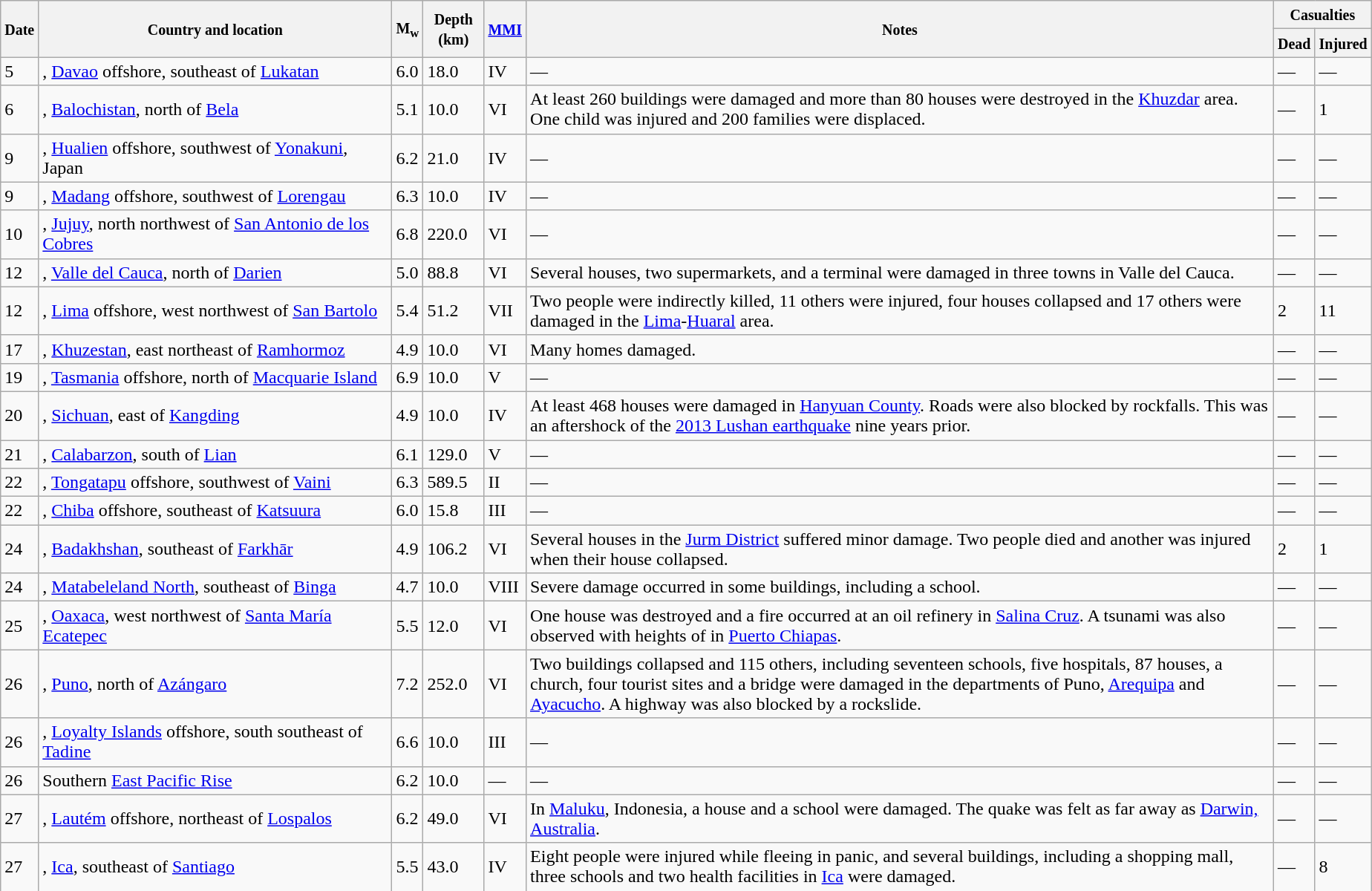<table class="wikitable sortable" style="border:1px black; margin-left:1em;">
<tr>
<th rowspan="2"><small>Date</small></th>
<th rowspan="2" style="width: 310px"><small>Country and location</small></th>
<th rowspan="2"><small>M<sub>w</sub></small></th>
<th rowspan="2"><small>Depth (km)</small></th>
<th rowspan="2"><small><a href='#'>MMI</a></small></th>
<th rowspan="2" class="unsortable"><small>Notes</small></th>
<th colspan="2"><small>Casualties</small></th>
</tr>
<tr>
<th><small>Dead</small></th>
<th><small>Injured</small></th>
</tr>
<tr>
<td>5</td>
<td>, <a href='#'>Davao</a> offshore,  southeast of <a href='#'>Lukatan</a></td>
<td>6.0</td>
<td>18.0</td>
<td>IV</td>
<td>—</td>
<td>—</td>
<td>—</td>
</tr>
<tr>
<td>6</td>
<td>, <a href='#'>Balochistan</a>,  north of <a href='#'>Bela</a></td>
<td>5.1</td>
<td>10.0</td>
<td>VI</td>
<td>At least 260 buildings were damaged and more than 80 houses were destroyed in the <a href='#'>Khuzdar</a> area. One child was injured and 200 families were displaced.</td>
<td>—</td>
<td>1</td>
</tr>
<tr>
<td>9</td>
<td>, <a href='#'>Hualien</a> offshore,  southwest of <a href='#'>Yonakuni</a>, Japan</td>
<td>6.2</td>
<td>21.0</td>
<td>IV</td>
<td>—</td>
<td>—</td>
<td>—</td>
</tr>
<tr>
<td>9</td>
<td>, <a href='#'>Madang</a> offshore,  southwest of <a href='#'>Lorengau</a></td>
<td>6.3</td>
<td>10.0</td>
<td>IV</td>
<td>—</td>
<td>—</td>
<td>—</td>
</tr>
<tr>
<td>10</td>
<td>, <a href='#'>Jujuy</a>,  north northwest of <a href='#'>San Antonio de los Cobres</a></td>
<td>6.8</td>
<td>220.0</td>
<td>VI</td>
<td>—</td>
<td>—</td>
<td>—</td>
</tr>
<tr>
<td>12</td>
<td>, <a href='#'>Valle del Cauca</a>,  north of <a href='#'>Darien</a></td>
<td>5.0</td>
<td>88.8</td>
<td>VI</td>
<td>Several houses, two supermarkets, and a terminal were damaged in three towns in Valle del Cauca.</td>
<td>—</td>
<td>—</td>
</tr>
<tr>
<td>12</td>
<td>, <a href='#'>Lima</a> offshore,  west northwest of <a href='#'>San Bartolo</a></td>
<td>5.4</td>
<td>51.2</td>
<td>VII</td>
<td>Two people were indirectly killed, 11 others were injured, four houses collapsed and 17 others were damaged in the <a href='#'>Lima</a>-<a href='#'>Huaral</a> area.</td>
<td>2</td>
<td>11</td>
</tr>
<tr>
<td>17</td>
<td>, <a href='#'>Khuzestan</a>,  east northeast of <a href='#'>Ramhormoz</a></td>
<td>4.9</td>
<td>10.0</td>
<td>VI</td>
<td>Many homes damaged.</td>
<td>—</td>
<td>—</td>
</tr>
<tr>
<td>19</td>
<td>, <a href='#'>Tasmania</a> offshore,  north of <a href='#'>Macquarie Island</a></td>
<td>6.9</td>
<td>10.0</td>
<td>V</td>
<td>—</td>
<td>—</td>
<td>—</td>
</tr>
<tr>
<td>20</td>
<td>, <a href='#'>Sichuan</a>,  east of <a href='#'>Kangding</a></td>
<td>4.9</td>
<td>10.0</td>
<td>IV</td>
<td>At least 468 houses were damaged in <a href='#'>Hanyuan County</a>. Roads were also blocked by rockfalls. This was an aftershock of the <a href='#'>2013 Lushan earthquake</a> nine years prior.</td>
<td>—</td>
<td>—</td>
</tr>
<tr>
<td>21</td>
<td>, <a href='#'>Calabarzon</a>,  south of <a href='#'>Lian</a></td>
<td>6.1</td>
<td>129.0</td>
<td>V</td>
<td>—</td>
<td>—</td>
<td>—</td>
</tr>
<tr>
<td>22</td>
<td>, <a href='#'>Tongatapu</a> offshore,  southwest of <a href='#'>Vaini</a></td>
<td>6.3</td>
<td>589.5</td>
<td>II</td>
<td>—</td>
<td>—</td>
<td>—</td>
</tr>
<tr>
<td>22</td>
<td>, <a href='#'>Chiba</a> offshore,  southeast of <a href='#'>Katsuura</a></td>
<td>6.0</td>
<td>15.8</td>
<td>III</td>
<td>—</td>
<td>—</td>
<td>—</td>
</tr>
<tr>
<td>24</td>
<td>, <a href='#'>Badakhshan</a>,  southeast of <a href='#'>Farkhār</a></td>
<td>4.9</td>
<td>106.2</td>
<td>VI</td>
<td>Several houses in the <a href='#'>Jurm District</a> suffered minor damage. Two people died and another was injured when their house collapsed.</td>
<td>2</td>
<td>1</td>
</tr>
<tr>
<td>24</td>
<td>, <a href='#'>Matabeleland North</a>,  southeast of <a href='#'>Binga</a></td>
<td>4.7</td>
<td>10.0</td>
<td>VIII</td>
<td>Severe damage occurred in some buildings, including a school.</td>
<td>—</td>
<td>—</td>
</tr>
<tr>
<td>25</td>
<td>, <a href='#'>Oaxaca</a>,  west northwest of <a href='#'>Santa María Ecatepec</a></td>
<td>5.5</td>
<td>12.0</td>
<td>VI</td>
<td>One house was destroyed and a fire occurred at an oil refinery in <a href='#'>Salina Cruz</a>. A tsunami was also observed with heights of  in <a href='#'>Puerto Chiapas</a>.</td>
<td>—</td>
<td>—</td>
</tr>
<tr>
<td>26</td>
<td>, <a href='#'>Puno</a>,  north of <a href='#'>Azángaro</a></td>
<td>7.2</td>
<td>252.0</td>
<td>VI</td>
<td>Two buildings collapsed and 115 others, including seventeen schools, five hospitals, 87 houses, a church, four tourist sites and a bridge were damaged in the departments of Puno, <a href='#'>Arequipa</a> and <a href='#'>Ayacucho</a>. A highway was also blocked by a rockslide.</td>
<td>—</td>
<td>—</td>
</tr>
<tr>
<td>26</td>
<td>, <a href='#'>Loyalty Islands</a> offshore,  south southeast of <a href='#'>Tadine</a></td>
<td>6.6</td>
<td>10.0</td>
<td>III</td>
<td>—</td>
<td>—</td>
<td>—</td>
</tr>
<tr>
<td>26</td>
<td>Southern <a href='#'>East Pacific Rise</a></td>
<td>6.2</td>
<td>10.0</td>
<td>—</td>
<td>—</td>
<td>—</td>
<td>—</td>
</tr>
<tr>
<td>27</td>
<td>, <a href='#'>Lautém</a> offshore,  northeast of <a href='#'>Lospalos</a></td>
<td>6.2</td>
<td>49.0</td>
<td>VI</td>
<td>In <a href='#'>Maluku</a>, Indonesia, a house and a school were damaged. The quake was felt as far away as <a href='#'>Darwin, Australia</a>.</td>
<td>—</td>
<td>—</td>
</tr>
<tr>
<td>27</td>
<td>, <a href='#'>Ica</a>,  southeast of <a href='#'>Santiago</a></td>
<td>5.5</td>
<td>43.0</td>
<td>IV</td>
<td>Eight people were injured while fleeing in panic, and several buildings, including a shopping mall, three schools and two health facilities in <a href='#'>Ica</a> were damaged.</td>
<td>—</td>
<td>8</td>
</tr>
<tr>
</tr>
</table>
